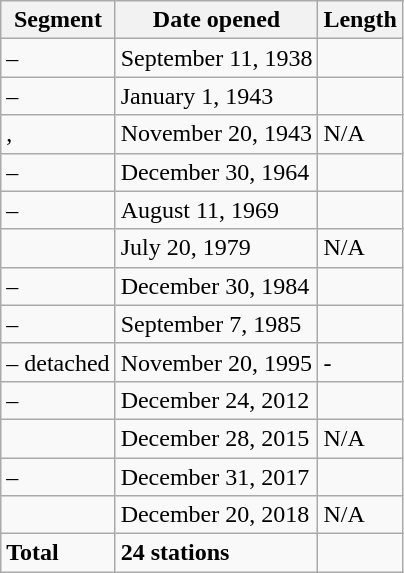<table class="wikitable" style="border-collapse: collapse; text-align: left;">
<tr>
<th>Segment</th>
<th>Date opened</th>
<th>Length</th>
</tr>
<tr>
<td style="text-align: left;">–</td>
<td>September 11, 1938</td>
<td></td>
</tr>
<tr>
<td style="text-align: left;">–</td>
<td>January 1, 1943</td>
<td></td>
</tr>
<tr>
<td style="text-align: left;">, </td>
<td>November 20, 1943</td>
<td>N/A</td>
</tr>
<tr>
<td style="text-align: left;">–</td>
<td>December 30, 1964</td>
<td></td>
</tr>
<tr>
<td style="text-align: left;">–</td>
<td>August 11, 1969</td>
<td></td>
</tr>
<tr>
<td style="text-align: left;"></td>
<td>July 20, 1979</td>
<td>N/A</td>
</tr>
<tr>
<td style="text-align: left;">–</td>
<td>December 30, 1984</td>
<td></td>
</tr>
<tr>
<td style="text-align: left;">–</td>
<td>September 7, 1985</td>
<td></td>
</tr>
<tr>
<td style="text-align: left;">– detached</td>
<td>November 20, 1995</td>
<td>-</td>
</tr>
<tr>
<td style="text-align: left;">–</td>
<td>December 24, 2012</td>
<td></td>
</tr>
<tr>
<td style="text-align: left;"></td>
<td>December 28, 2015</td>
<td>N/A</td>
</tr>
<tr>
<td style="text-align: left;">–</td>
<td>December 31, 2017</td>
<td></td>
</tr>
<tr>
<td></td>
<td>December 20, 2018</td>
<td>N/A</td>
</tr>
<tr>
<td style="text-align: left;"><strong>Total</strong></td>
<td><strong>24 stations</strong></td>
<td><strong></strong></td>
</tr>
</table>
